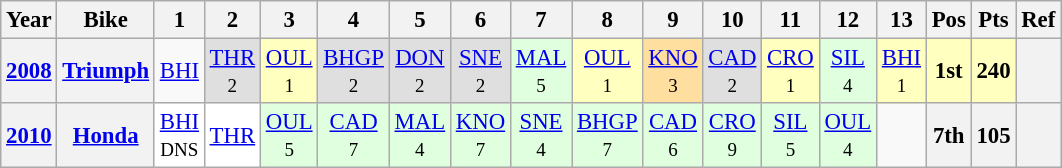<table class="wikitable" style="text-align:center; font-size:95%">
<tr>
<th>Year</th>
<th>Bike</th>
<th>1</th>
<th>2</th>
<th>3</th>
<th>4</th>
<th>5</th>
<th>6</th>
<th>7</th>
<th>8</th>
<th>9</th>
<th>10</th>
<th>11</th>
<th>12</th>
<th>13</th>
<th>Pos</th>
<th>Pts</th>
<th>Ref</th>
</tr>
<tr>
<th><a href='#'>2008</a></th>
<th><a href='#'>Triumph</a></th>
<td><a href='#'>BHI</a> <br><small></small></td>
<td style="background:#DFDFDF;"><a href='#'>THR</a> <br><small>2</small></td>
<td style="background:#FFFFBF;"><a href='#'>OUL</a> <br><small>1</small></td>
<td style="background:#DFDFDF;"><a href='#'>BHGP</a> <br><small>2</small></td>
<td style="background:#DFDFDF;"><a href='#'>DON</a> <br><small>2</small></td>
<td style="background:#DFDFDF;"><a href='#'>SNE</a> <br><small>2</small></td>
<td style="background:#DFFFDF;"><a href='#'>MAL</a> <br><small>5</small></td>
<td style="background:#FFFFBF;"><a href='#'>OUL</a> <br><small>1</small></td>
<td style="background:#FFDF9F;"><a href='#'>KNO</a> <br><small>3</small></td>
<td style="background:#DFDFDF;"><a href='#'>CAD</a> <br><small>2</small></td>
<td style="background:#FFFFBF;"><a href='#'>CRO</a> <br><small>1</small></td>
<td style="background:#DFFFDF;"><a href='#'>SIL</a> <br><small>4</small></td>
<td style="background:#FFFFBF;"><a href='#'>BHI</a> <br><small>1</small></td>
<td style="background:#FFFFBF;"><strong>1st</strong></td>
<td style="background:#FFFFBF;"><strong>240</strong></td>
<th></th>
</tr>
<tr>
<th><a href='#'>2010</a></th>
<th><a href='#'>Honda</a></th>
<td style="background:#FFFFFF;"><a href='#'>BHI</a><br><small>DNS</small></td>
<td style="background:#FFFFFF;"><a href='#'>THR</a><br><small></small></td>
<td style="background:#DFFFDF;"><a href='#'>OUL</a><br><small>5</small></td>
<td style="background:#DFFFDF;"><a href='#'>CAD</a><br><small>7</small></td>
<td style="background:#DFFFDF;"><a href='#'>MAL</a><br><small>4</small></td>
<td style="background:#DFFFDF;"><a href='#'>KNO</a><br><small>7</small></td>
<td style="background:#DFFFDF;"><a href='#'>SNE</a><br><small>4</small></td>
<td style="background:#DFFFDF;"><a href='#'>BHGP</a><br><small>7</small></td>
<td style="background:#DFFFDF;"><a href='#'>CAD</a><br><small>6</small></td>
<td style="background:#DFFFDF;"><a href='#'>CRO</a><br><small>9</small></td>
<td style="background:#DFFFDF;"><a href='#'>SIL</a><br><small>5</small></td>
<td style="background:#DFFFDF;"><a href='#'>OUL</a><br><small>4</small></td>
<td></td>
<th>7th</th>
<th>105</th>
<th></th>
</tr>
</table>
